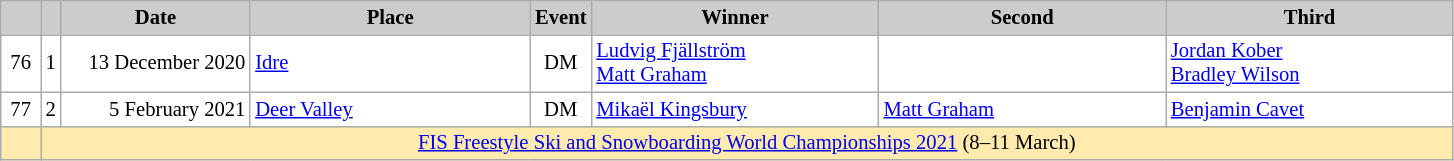<table class="wikitable plainrowheaders" style="background:#fff; font-size:86%; line-height:16px; border:grey solid 1px; border-collapse:collapse;">
<tr>
<th scope="col" style="background:#ccc; width:20px;"></th>
<th scope="col" style="background:#ccc; width=30 px;"></th>
<th scope="col" style="background:#ccc; width:120px;">Date</th>
<th scope="col" style="background:#ccc; width:180px;">Place</th>
<th scope="col" style="background:#ccc; width:15px;">Event</th>
<th scope="col" style="background:#ccc; width:185px;">Winner</th>
<th scope="col" style="background:#ccc; width:185px;">Second</th>
<th scope="col" style="background:#ccc; width:185px;">Third</th>
</tr>
<tr>
<td align="center">76</td>
<td align="center">1</td>
<td align="right">13 December 2020</td>
<td> <a href='#'>Idre</a></td>
<td align="center">DM</td>
<td> <a href='#'>Ludvig Fjällström</a><br> <a href='#'>Matt Graham</a></td>
<td></td>
<td> <a href='#'>Jordan Kober</a><br> <a href='#'>Bradley Wilson</a></td>
</tr>
<tr>
<td align="center">77</td>
<td align="center">2</td>
<td align="right">5 February 2021</td>
<td> <a href='#'>Deer Valley</a></td>
<td align="center">DM</td>
<td> <a href='#'>Mikaël Kingsbury</a></td>
<td> <a href='#'>Matt Graham</a></td>
<td> <a href='#'>Benjamin Cavet</a></td>
</tr>
<tr style="background:#FFEBAD">
<td></td>
<td align="center" colspan="7"><a href='#'>FIS Freestyle Ski and Snowboarding World Championships 2021</a>  (8–11 March)</td>
</tr>
</table>
